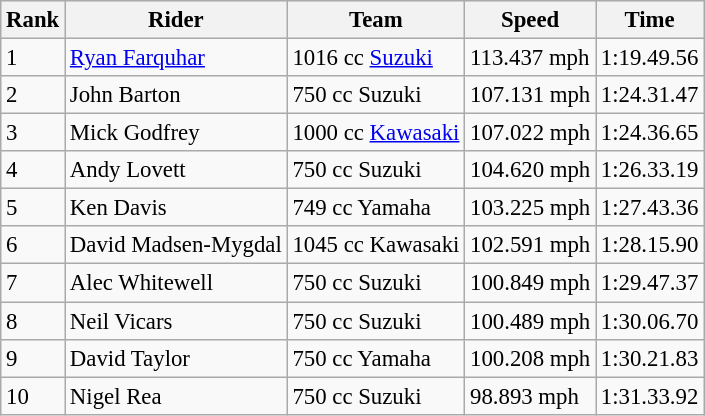<table class="wikitable" style="font-size: 95%;">
<tr style="background:#efefef;">
<th>Rank</th>
<th>Rider</th>
<th>Team</th>
<th>Speed</th>
<th>Time</th>
</tr>
<tr>
<td>1</td>
<td> <a href='#'>Ryan Farquhar</a></td>
<td>1016 cc <a href='#'>Suzuki</a></td>
<td>113.437 mph</td>
<td>1:19.49.56</td>
</tr>
<tr>
<td>2</td>
<td>  John Barton</td>
<td>750 cc Suzuki</td>
<td>107.131 mph</td>
<td>1:24.31.47</td>
</tr>
<tr>
<td>3</td>
<td> Mick Godfrey</td>
<td>1000 cc <a href='#'>Kawasaki</a></td>
<td>107.022 mph</td>
<td>1:24.36.65</td>
</tr>
<tr>
<td>4</td>
<td>  Andy Lovett</td>
<td>750 cc Suzuki</td>
<td>104.620 mph</td>
<td>1:26.33.19</td>
</tr>
<tr>
<td>5</td>
<td> Ken Davis</td>
<td>749 cc Yamaha</td>
<td>103.225 mph</td>
<td>1:27.43.36</td>
</tr>
<tr>
<td>6</td>
<td> David Madsen-Mygdal</td>
<td>1045 cc Kawasaki</td>
<td>102.591 mph</td>
<td>1:28.15.90</td>
</tr>
<tr>
<td>7</td>
<td> Alec Whitewell</td>
<td>750 cc Suzuki</td>
<td>100.849 mph</td>
<td>1:29.47.37</td>
</tr>
<tr>
<td>8</td>
<td> Neil Vicars</td>
<td>750 cc Suzuki</td>
<td>100.489 mph</td>
<td>1:30.06.70</td>
</tr>
<tr>
<td>9</td>
<td> David Taylor</td>
<td>750 cc Yamaha</td>
<td>100.208 mph</td>
<td>1:30.21.83</td>
</tr>
<tr>
<td>10</td>
<td> Nigel Rea</td>
<td>750 cc Suzuki</td>
<td>98.893 mph</td>
<td>1:31.33.92</td>
</tr>
</table>
